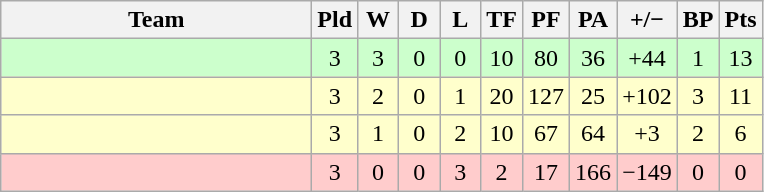<table class="wikitable" style="text-align:center">
<tr>
<th width="200">Team</th>
<th width="20">Pld</th>
<th width="20">W</th>
<th width="20">D</th>
<th width="20">L</th>
<th width="20">TF</th>
<th width="20">PF</th>
<th width="20">PA</th>
<th width="25">+/−</th>
<th width="20">BP</th>
<th width="20">Pts</th>
</tr>
<tr style="background:#cfc;">
<td align="left"></td>
<td>3</td>
<td>3</td>
<td>0</td>
<td>0</td>
<td>10</td>
<td>80</td>
<td>36</td>
<td>+44</td>
<td>1</td>
<td>13</td>
</tr>
<tr style="background:#ffc;">
<td align="left"></td>
<td>3</td>
<td>2</td>
<td>0</td>
<td>1</td>
<td>20</td>
<td>127</td>
<td>25</td>
<td>+102</td>
<td>3</td>
<td>11</td>
</tr>
<tr style="background:#ffc;">
<td align="left"></td>
<td>3</td>
<td>1</td>
<td>0</td>
<td>2</td>
<td>10</td>
<td>67</td>
<td>64</td>
<td>+3</td>
<td>2</td>
<td>6</td>
</tr>
<tr style="background:#fcc;">
<td align="left"></td>
<td>3</td>
<td>0</td>
<td>0</td>
<td>3</td>
<td>2</td>
<td>17</td>
<td>166</td>
<td>−149</td>
<td>0</td>
<td>0</td>
</tr>
</table>
